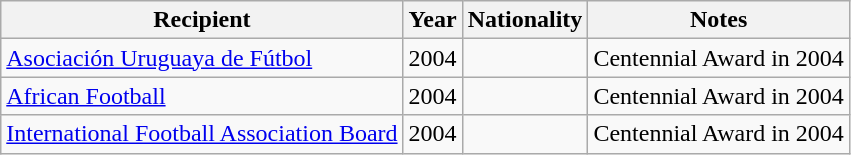<table class="wikitable sortable">
<tr>
<th>Recipient</th>
<th>Year</th>
<th>Nationality</th>
<th>Notes</th>
</tr>
<tr>
<td><a href='#'>Asociación Uruguaya de Fútbol</a></td>
<td>2004</td>
<td></td>
<td>Centennial Award in 2004</td>
</tr>
<tr>
<td><a href='#'>African Football</a></td>
<td>2004</td>
<td></td>
<td>Centennial Award in 2004</td>
</tr>
<tr>
<td><a href='#'>International Football Association Board</a></td>
<td>2004</td>
<td></td>
<td>Centennial Award in 2004</td>
</tr>
</table>
